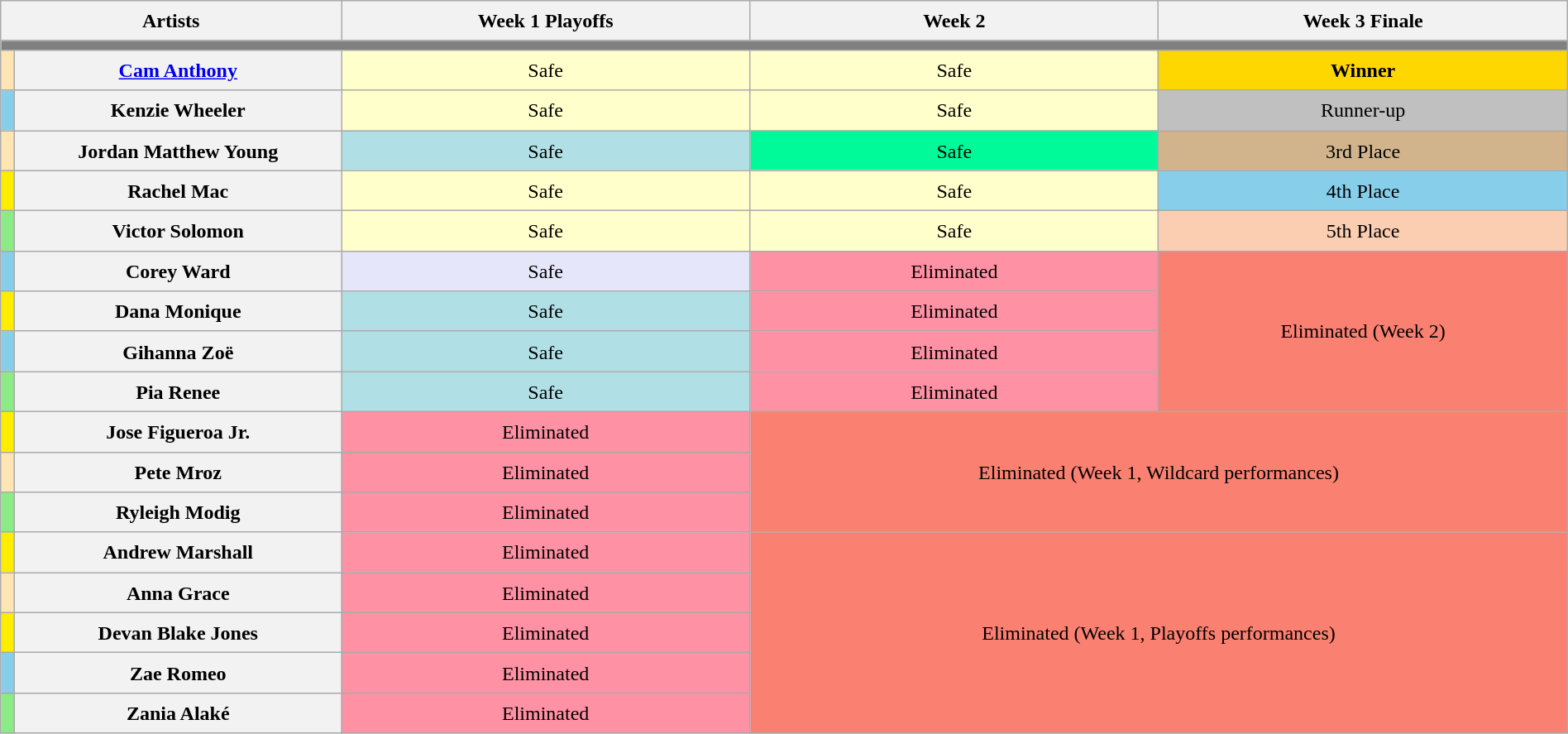<table class="wikitable" style="text-align:center; line-height:25px; width:100%">
<tr>
<th colspan="2" width="20%">Artists</th>
<th style="width:24%">Week 1 Playoffs</th>
<th style="width:24%">Week 2</th>
<th style="width:24%">Week 3 Finale</th>
</tr>
<tr>
<th colspan="9" style="background:gray"></th>
</tr>
<tr>
<th style="background:#ffe5b4"></th>
<th scope="row"><a href='#'>Cam Anthony</a></th>
<td style="background:#FFFFCC">Safe</td>
<td style="background:#FFFFCC">Safe</td>
<td style="background:gold"><strong>Winner</strong></td>
</tr>
<tr>
<th style="background:#87ceeb"></th>
<th scope="row">Kenzie Wheeler</th>
<td style="background:#FFFFCC">Safe</td>
<td style="background:#FFFFCC">Safe</td>
<td style="background:silver">Runner-up</td>
</tr>
<tr>
<th style="background:#ffe5b4"></th>
<th scope="row">Jordan Matthew Young</th>
<td style="background:#B0E0E6">Safe</td>
<td style="background:#00FA9A">Safe</td>
<td style="background:tan">3rd Place</td>
</tr>
<tr>
<th style="background:#ffed00"></th>
<th scope="row">Rachel Mac</th>
<td style="background:#FFFFCC">Safe</td>
<td style="background:#FFFFCC">Safe</td>
<td style="background:skyblue">4th Place</td>
</tr>
<tr>
<th style="background:#8ceb87"></th>
<th scope="row">Victor Solomon</th>
<td style="background:#FFFFCC">Safe</td>
<td style="background:#FFFFCC">Safe</td>
<td style="background:#fbceb1">5th Place</td>
</tr>
<tr>
<th style="background:#87ceeb"></th>
<th scope="row">Corey Ward</th>
<td style="background:lavender">Safe</td>
<td style="background:#FF91A4">Eliminated</td>
<td style="background:salmon" rowspan="4">Eliminated (Week 2)</td>
</tr>
<tr>
<th style="background:#ffed00"></th>
<th scope="row">Dana Monique</th>
<td style="background:#B0E0E6">Safe</td>
<td style="background:#FF91A4">Eliminated</td>
</tr>
<tr>
<th style="background:#87ceeb"></th>
<th scope="row">Gihanna Zoë</th>
<td style="background:#B0E0E6">Safe</td>
<td style="background:#FF91A4">Eliminated</td>
</tr>
<tr>
<th style="background:#8ceb87"></th>
<th scope="row">Pia Renee</th>
<td style="background:#B0E0E6">Safe</td>
<td style="background:#FF91A4">Eliminated</td>
</tr>
<tr>
<th style="background:#ffed00"></th>
<th scope="row">Jose Figueroa Jr.</th>
<td style="background:#FF91A4">Eliminated</td>
<td style="background:salmon" rowspan="3" colspan="2">Eliminated (Week 1, Wildcard performances)</td>
</tr>
<tr>
<th style="background:#ffe5b4"></th>
<th scope="row">Pete Mroz</th>
<td style="background:#FF91A4">Eliminated</td>
</tr>
<tr>
<th style="background:#8ceb87"></th>
<th scope="row">Ryleigh Modig</th>
<td style="background:#FF91A4">Eliminated</td>
</tr>
<tr>
<th style="background:#ffed00"></th>
<th scope="row">Andrew Marshall</th>
<td style="background:#FF91A4">Eliminated</td>
<td style="background:salmon" rowspan="5" colspan="2">Eliminated (Week 1, Playoffs performances)</td>
</tr>
<tr>
<th style="background:#ffe5b4"></th>
<th scope="row">Anna Grace</th>
<td style="background:#FF91A4">Eliminated</td>
</tr>
<tr>
<th style="background:#ffed00"></th>
<th scope="row">Devan Blake Jones</th>
<td style="background:#FF91A4">Eliminated</td>
</tr>
<tr>
<th style="background:#87ceeb"></th>
<th scope="row">Zae Romeo</th>
<td style="background:#FF91A4">Eliminated</td>
</tr>
<tr>
<th style="background:#8ceb87"></th>
<th scope="row">Zania Alaké</th>
<td style="background:#FF91A4">Eliminated</td>
</tr>
</table>
